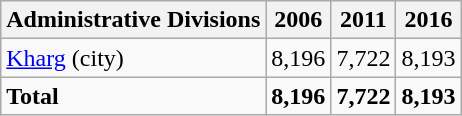<table class="wikitable">
<tr>
<th>Administrative Divisions</th>
<th>2006</th>
<th>2011</th>
<th>2016</th>
</tr>
<tr>
<td><a href='#'>Kharg</a> (city)</td>
<td style="text-align: right;">8,196</td>
<td style="text-align: right;">7,722</td>
<td style="text-align: right;">8,193</td>
</tr>
<tr>
<td><strong>Total</strong></td>
<td style="text-align: right;"><strong>8,196</strong></td>
<td style="text-align: right;"><strong>7,722</strong></td>
<td style="text-align: right;"><strong>8,193</strong></td>
</tr>
</table>
